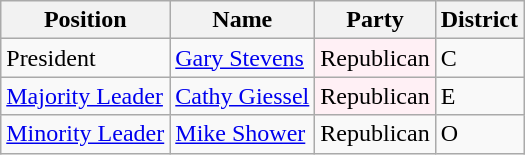<table class="wikitable">
<tr>
<th>Position</th>
<th>Name</th>
<th>Party</th>
<th>District</th>
</tr>
<tr>
<td>President</td>
<td><a href='#'>Gary Stevens</a></td>
<td bgcolor=FFF0F5>Republican</td>
<td>C</td>
</tr>
<tr>
<td><a href='#'>Majority Leader</a></td>
<td><a href='#'>Cathy Giessel</a></td>
<td bgcolor=FFF0F5>Republican</td>
<td>E</td>
</tr>
<tr>
<td><a href='#'>Minority Leader</a></td>
<td><a href='#'>Mike Shower</a></td>
<td>Republican</td>
<td>O</td>
</tr>
</table>
